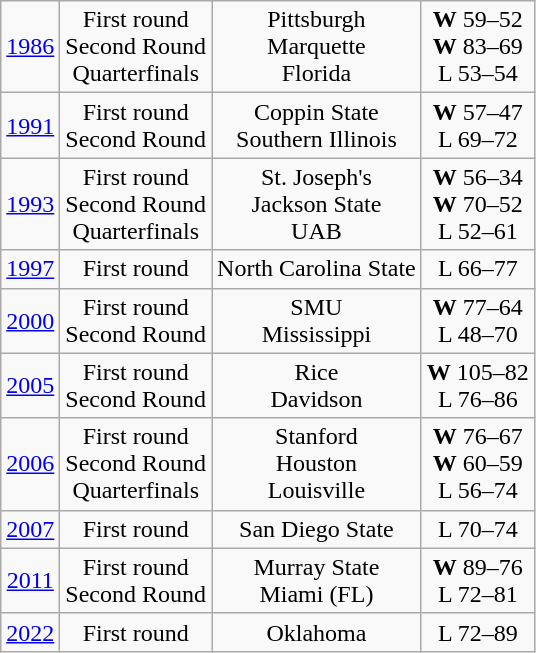<table class="wikitable">
<tr align="center">
<td><a href='#'>1986</a></td>
<td>First round<br>Second Round<br>Quarterfinals</td>
<td>Pittsburgh<br>Marquette<br>Florida</td>
<td><strong>W</strong> 59–52<br><strong>W</strong> 83–69<br>L 53–54</td>
</tr>
<tr align="center">
<td><a href='#'>1991</a></td>
<td>First round<br>Second Round</td>
<td>Coppin State<br>Southern Illinois</td>
<td><strong>W</strong> 57–47<br>L 69–72</td>
</tr>
<tr align="center">
<td><a href='#'>1993</a></td>
<td>First round<br>Second Round<br>Quarterfinals</td>
<td>St. Joseph's<br>Jackson State<br>UAB</td>
<td><strong>W</strong> 56–34<br><strong>W</strong> 70–52<br>L 52–61</td>
</tr>
<tr align="center">
<td><a href='#'>1997</a></td>
<td>First round</td>
<td>North Carolina State</td>
<td>L 66–77</td>
</tr>
<tr align="center">
<td><a href='#'>2000</a></td>
<td>First round<br>Second Round</td>
<td>SMU<br>Mississippi</td>
<td><strong>W</strong> 77–64<br>L 48–70</td>
</tr>
<tr align="center">
<td><a href='#'>2005</a></td>
<td>First round<br>Second Round</td>
<td>Rice<br>Davidson</td>
<td><strong>W</strong> 105–82<br>L 76–86</td>
</tr>
<tr align="center">
<td><a href='#'>2006</a></td>
<td>First round<br>Second Round<br>Quarterfinals</td>
<td>Stanford<br>Houston<br>Louisville</td>
<td><strong>W</strong> 76–67<br><strong>W</strong> 60–59<br>L 56–74</td>
</tr>
<tr align="center">
<td><a href='#'>2007</a></td>
<td>First round</td>
<td>San Diego State</td>
<td>L 70–74</td>
</tr>
<tr align="center">
<td><a href='#'>2011</a></td>
<td>First round<br>Second Round</td>
<td>Murray State<br>Miami (FL)</td>
<td><strong>W</strong> 89–76<br>L 72–81</td>
</tr>
<tr align="center">
<td><a href='#'>2022</a></td>
<td>First round</td>
<td>Oklahoma</td>
<td>L 72–89</td>
</tr>
</table>
